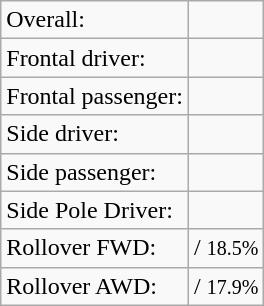<table class="wikitable">
<tr>
<td>Overall:</td>
<td></td>
</tr>
<tr>
<td>Frontal driver:</td>
<td></td>
</tr>
<tr>
<td>Frontal passenger:</td>
<td></td>
</tr>
<tr>
<td>Side driver:</td>
<td></td>
</tr>
<tr>
<td>Side passenger:</td>
<td></td>
</tr>
<tr>
<td>Side Pole Driver:</td>
<td></td>
</tr>
<tr>
<td>Rollover FWD:</td>
<td> / <small>18.5%</small></td>
</tr>
<tr>
<td>Rollover AWD:</td>
<td> / <small>17.9%</small></td>
</tr>
</table>
